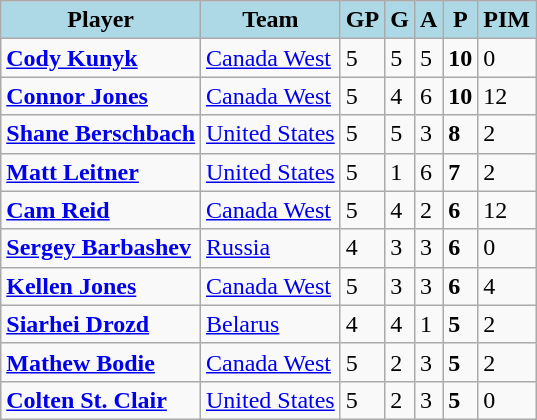<table class="wikitable">
<tr>
<th style="background:lightblue;">Player</th>
<th style="background:lightblue;">Team</th>
<th style="background:lightblue;">GP</th>
<th style="background:lightblue;">G</th>
<th style="background:lightblue;">A</th>
<th style="background:lightblue;">P</th>
<th style="background:lightblue;">PIM</th>
</tr>
<tr>
<td> <strong><a href='#'>Cody Kunyk</a></strong></td>
<td><a href='#'>Canada West</a></td>
<td>5</td>
<td>5</td>
<td>5</td>
<td><strong>10</strong></td>
<td>0</td>
</tr>
<tr>
<td> <strong><a href='#'>Connor Jones</a></strong></td>
<td><a href='#'>Canada West</a></td>
<td>5</td>
<td>4</td>
<td>6</td>
<td><strong>10</strong></td>
<td>12</td>
</tr>
<tr>
<td> <strong><a href='#'>Shane Berschbach</a></strong></td>
<td><a href='#'>United States</a></td>
<td>5</td>
<td>5</td>
<td>3</td>
<td><strong>8</strong></td>
<td>2</td>
</tr>
<tr>
<td> <strong><a href='#'>Matt Leitner</a></strong></td>
<td><a href='#'>United States</a></td>
<td>5</td>
<td>1</td>
<td>6</td>
<td><strong>7</strong></td>
<td>2</td>
</tr>
<tr>
<td> <strong><a href='#'>Cam Reid</a></strong></td>
<td><a href='#'>Canada West</a></td>
<td>5</td>
<td>4</td>
<td>2</td>
<td><strong>6</strong></td>
<td>12</td>
</tr>
<tr>
<td> <strong><a href='#'>Sergey Barbashev</a></strong></td>
<td><a href='#'>Russia</a></td>
<td>4</td>
<td>3</td>
<td>3</td>
<td><strong>6</strong></td>
<td>0</td>
</tr>
<tr>
<td> <strong><a href='#'>Kellen Jones</a></strong></td>
<td><a href='#'>Canada West</a></td>
<td>5</td>
<td>3</td>
<td>3</td>
<td><strong>6</strong></td>
<td>4</td>
</tr>
<tr>
<td> <strong><a href='#'>Siarhei Drozd</a></strong></td>
<td><a href='#'>Belarus</a></td>
<td>4</td>
<td>4</td>
<td>1</td>
<td><strong>5</strong></td>
<td>2</td>
</tr>
<tr>
<td> <strong><a href='#'>Mathew Bodie</a></strong></td>
<td><a href='#'>Canada West</a></td>
<td>5</td>
<td>2</td>
<td>3</td>
<td><strong>5</strong></td>
<td>2</td>
</tr>
<tr>
<td> <strong><a href='#'>Colten St. Clair</a></strong></td>
<td><a href='#'>United States</a></td>
<td>5</td>
<td>2</td>
<td>3</td>
<td><strong>5</strong></td>
<td>0</td>
</tr>
</table>
